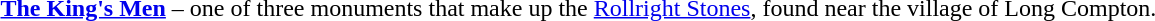<table border="0">
<tr>
<td></td>
<td><strong><a href='#'>The King's Men</a></strong> – one of three monuments that make up the <a href='#'>Rollright Stones</a>, found near the village of Long Compton.</td>
</tr>
</table>
